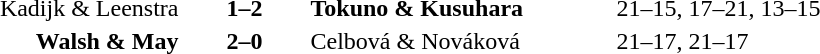<table>
<tr>
<th width=200></th>
<th width=80></th>
<th width=200></th>
<th width=220></th>
</tr>
<tr>
<td align=right>Kadijk & Leenstra</td>
<td align=center><strong>1–2</strong></td>
<td align=left><strong>Tokuno & Kusuhara</strong></td>
<td>21–15, 17–21, 13–15</td>
</tr>
<tr>
<td align=right><strong>Walsh & May</strong></td>
<td align=center><strong>2–0</strong></td>
<td align=left>Celbová & Nováková</td>
<td>21–17, 21–17</td>
</tr>
</table>
